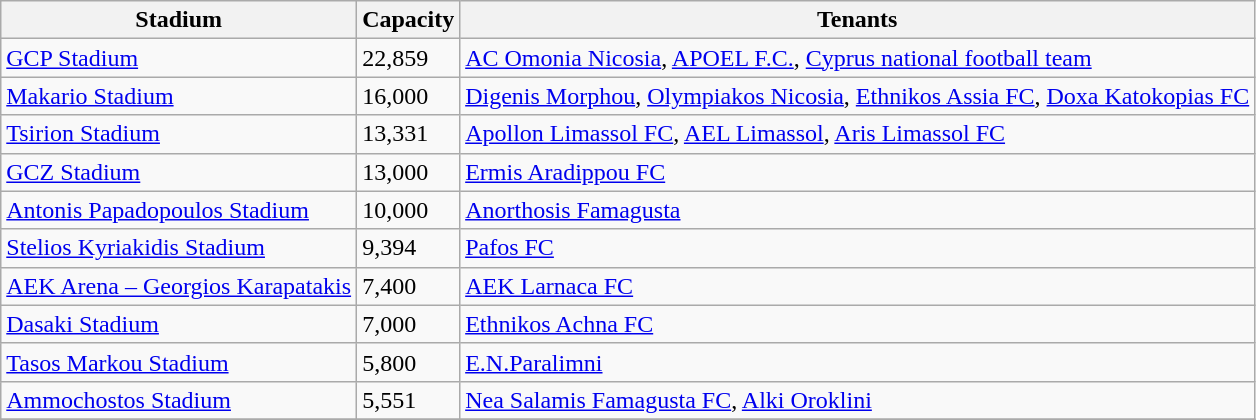<table class="wikitable sortable">
<tr>
<th>Stadium</th>
<th>Capacity</th>
<th>Tenants</th>
</tr>
<tr>
<td><a href='#'>GCP Stadium</a></td>
<td>22,859</td>
<td><a href='#'>AC Omonia Nicosia</a>, <a href='#'>APOEL F.C.</a>, <a href='#'>Cyprus national football team</a></td>
</tr>
<tr>
<td><a href='#'>Makario Stadium</a></td>
<td>16,000</td>
<td><a href='#'>Digenis Morphou</a>, <a href='#'>Olympiakos Nicosia</a>, <a href='#'>Ethnikos Assia FC</a>, <a href='#'>Doxa Katokopias FC</a></td>
</tr>
<tr>
<td><a href='#'>Tsirion Stadium</a></td>
<td>13,331</td>
<td><a href='#'>Apollon Limassol FC</a>, <a href='#'>AEL Limassol</a>, <a href='#'>Aris Limassol FC</a></td>
</tr>
<tr>
<td><a href='#'>GCZ Stadium</a></td>
<td>13,000</td>
<td><a href='#'>Ermis Aradippou FC</a></td>
</tr>
<tr>
<td><a href='#'>Antonis Papadopoulos Stadium</a></td>
<td>10,000</td>
<td><a href='#'>Anorthosis Famagusta</a></td>
</tr>
<tr>
<td><a href='#'>Stelios Kyriakidis Stadium</a></td>
<td>9,394</td>
<td><a href='#'>Pafos FC</a></td>
</tr>
<tr>
<td><a href='#'>AEK Arena – Georgios Karapatakis</a></td>
<td>7,400</td>
<td><a href='#'>AEK Larnaca FC</a></td>
</tr>
<tr>
<td><a href='#'>Dasaki Stadium</a></td>
<td>7,000</td>
<td><a href='#'>Ethnikos Achna FC</a></td>
</tr>
<tr>
<td><a href='#'>Tasos Markou Stadium</a></td>
<td>5,800</td>
<td><a href='#'>E.N.Paralimni</a></td>
</tr>
<tr>
<td><a href='#'>Ammochostos Stadium</a></td>
<td>5,551</td>
<td><a href='#'>Nea Salamis Famagusta FC</a>, <a href='#'>Alki Oroklini</a></td>
</tr>
<tr>
</tr>
</table>
